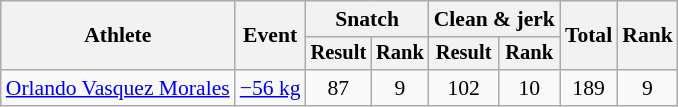<table class="wikitable" style="font-size:90%">
<tr>
<th rowspan="2">Athlete</th>
<th rowspan="2">Event</th>
<th colspan="2">Snatch</th>
<th colspan="2">Clean & jerk</th>
<th rowspan="2">Total</th>
<th rowspan="2">Rank</th>
</tr>
<tr style="font-size:95%">
<th>Result</th>
<th>Rank</th>
<th>Result</th>
<th>Rank</th>
</tr>
<tr align=center>
<td align=left><a href='#'>Orlando Vasquez Morales</a></td>
<td align=left><a href='#'>−56 kg</a></td>
<td>87</td>
<td>9</td>
<td>102</td>
<td>10</td>
<td>189</td>
<td>9</td>
</tr>
</table>
